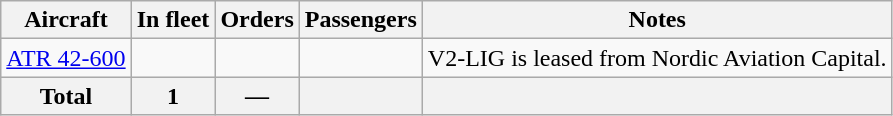<table class="wikitable">
<tr>
<th>Aircraft</th>
<th>In fleet</th>
<th>Orders</th>
<th>Passengers</th>
<th>Notes</th>
</tr>
<tr>
<td><a href='#'>ATR 42-600</a></td>
<td></td>
<td></td>
<td></td>
<td>V2-LIG is leased from Nordic Aviation Capital.</td>
</tr>
<tr>
<th>Total</th>
<th>1</th>
<th>—</th>
<th></th>
<th></th>
</tr>
</table>
